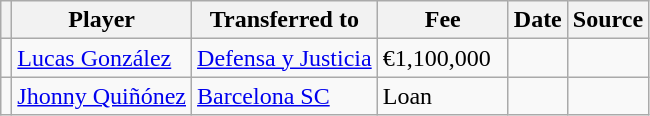<table class="wikitable plainrowheaders sortable">
<tr>
<th></th>
<th scope="col">Player</th>
<th>Transferred to</th>
<th style="width: 80px;">Fee</th>
<th scope="col">Date</th>
<th scope="col">Source</th>
</tr>
<tr>
<td align="center"></td>
<td> <a href='#'>Lucas González</a></td>
<td> <a href='#'>Defensa y Justicia</a></td>
<td>€1,100,000</td>
<td></td>
<td></td>
</tr>
<tr>
<td align="center"></td>
<td> <a href='#'>Jhonny Quiñónez</a></td>
<td> <a href='#'>Barcelona SC</a></td>
<td>Loan</td>
<td></td>
<td></td>
</tr>
</table>
